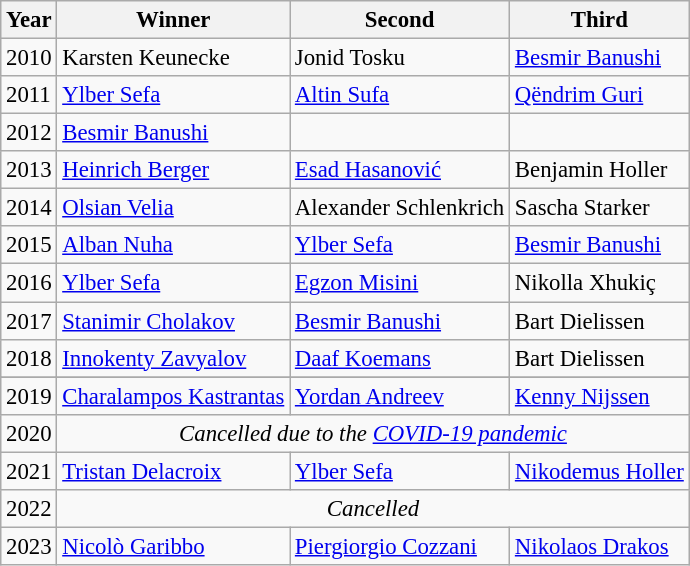<table class="wikitable" style="font-size:95%">
<tr>
<th>Year</th>
<th>Winner</th>
<th>Second</th>
<th>Third</th>
</tr>
<tr>
<td>2010</td>
<td> Karsten Keunecke</td>
<td> Jonid Tosku</td>
<td> <a href='#'>Besmir Banushi</a></td>
</tr>
<tr>
<td>2011</td>
<td> <a href='#'>Ylber Sefa</a></td>
<td> <a href='#'>Altin Sufa</a></td>
<td> <a href='#'>Qëndrim Guri</a></td>
</tr>
<tr>
<td>2012</td>
<td> <a href='#'>Besmir Banushi</a></td>
<td></td>
<td></td>
</tr>
<tr>
<td>2013</td>
<td> <a href='#'>Heinrich Berger</a></td>
<td> <a href='#'>Esad Hasanović</a></td>
<td> Benjamin Holler</td>
</tr>
<tr>
<td>2014</td>
<td> <a href='#'>Olsian Velia</a></td>
<td> Alexander Schlenkrich</td>
<td> Sascha Starker</td>
</tr>
<tr>
<td>2015</td>
<td> <a href='#'>Alban Nuha</a></td>
<td> <a href='#'>Ylber Sefa</a></td>
<td> <a href='#'>Besmir Banushi</a></td>
</tr>
<tr>
<td>2016</td>
<td> <a href='#'>Ylber Sefa</a></td>
<td> <a href='#'>Egzon Misini</a></td>
<td> Nikolla Xhukiç</td>
</tr>
<tr>
<td>2017</td>
<td> <a href='#'>Stanimir Cholakov</a></td>
<td> <a href='#'>Besmir Banushi</a></td>
<td> Bart Dielissen</td>
</tr>
<tr>
<td>2018</td>
<td> <a href='#'>Innokenty Zavyalov</a></td>
<td> <a href='#'>Daaf Koemans</a></td>
<td> Bart Dielissen</td>
</tr>
<tr>
</tr>
<tr>
<td>2019</td>
<td> <a href='#'>Charalampos Kastrantas</a></td>
<td> <a href='#'>Yordan Andreev</a></td>
<td> <a href='#'>Kenny Nijssen</a></td>
</tr>
<tr>
<td>2020</td>
<td colspan=3 align=center><em>Cancelled due to the <a href='#'>COVID-19 pandemic</a></em></td>
</tr>
<tr>
<td>2021</td>
<td> <a href='#'>Tristan Delacroix</a></td>
<td> <a href='#'>Ylber Sefa</a></td>
<td> <a href='#'>Nikodemus Holler</a></td>
</tr>
<tr>
<td>2022</td>
<td colspan=3 align=center><em>Cancelled</em></td>
</tr>
<tr>
<td>2023</td>
<td> <a href='#'>Nicolò Garibbo</a></td>
<td> <a href='#'>Piergiorgio Cozzani</a></td>
<td> <a href='#'>Nikolaos Drakos</a></td>
</tr>
</table>
